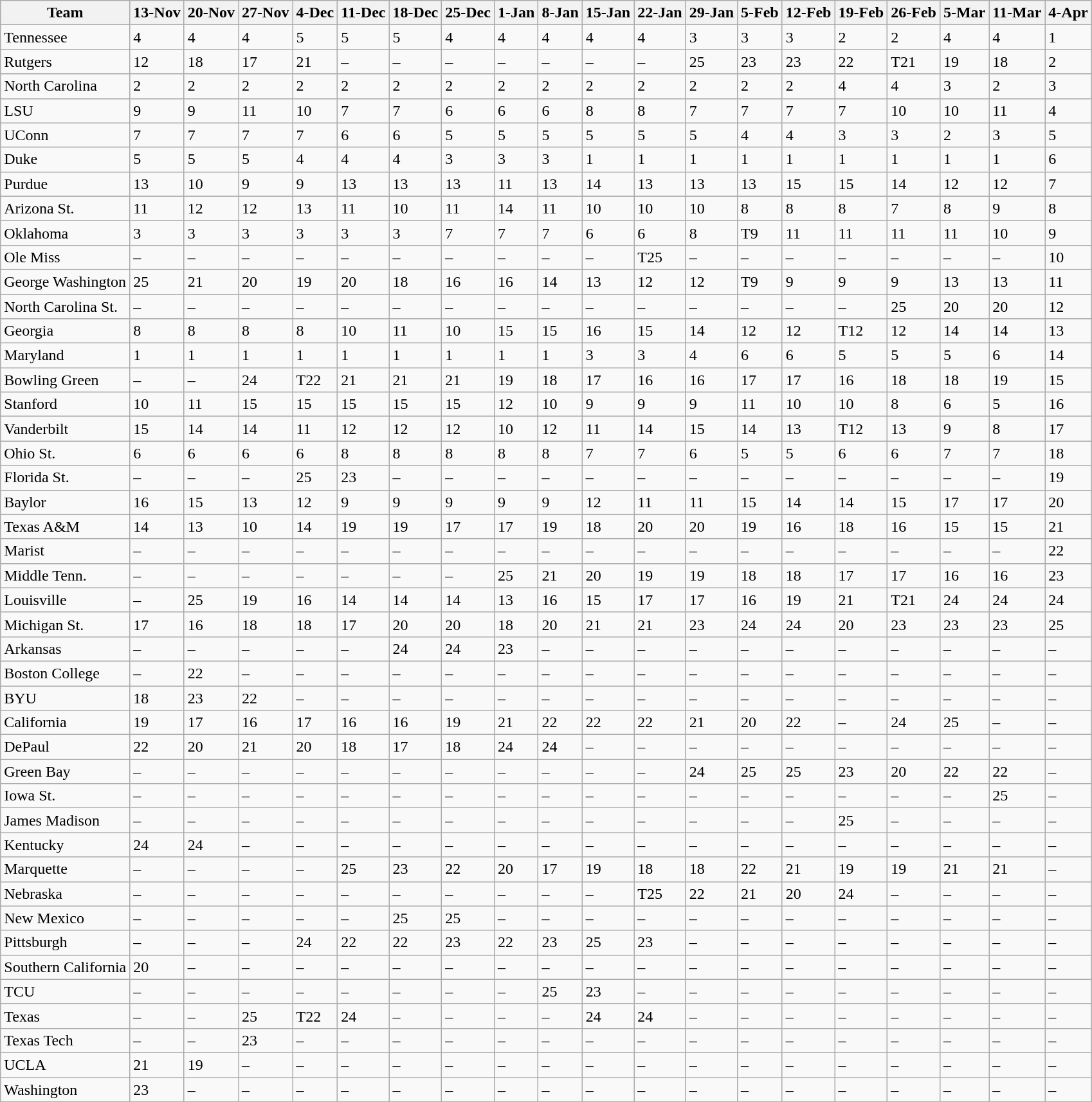<table class="wikitable sortable">
<tr>
<th>Team</th>
<th>13-Nov</th>
<th>20-Nov</th>
<th>27-Nov</th>
<th>4-Dec</th>
<th>11-Dec</th>
<th>18-Dec</th>
<th>25-Dec</th>
<th>1-Jan</th>
<th>8-Jan</th>
<th>15-Jan</th>
<th>22-Jan</th>
<th>29-Jan</th>
<th>5-Feb</th>
<th>12-Feb</th>
<th>19-Feb</th>
<th>26-Feb</th>
<th>5-Mar</th>
<th>11-Mar</th>
<th>4-Apr</th>
</tr>
<tr>
<td>Tennessee</td>
<td>4</td>
<td>4</td>
<td>4</td>
<td>5</td>
<td>5</td>
<td>5</td>
<td>4</td>
<td>4</td>
<td>4</td>
<td>4</td>
<td>4</td>
<td>3</td>
<td>3</td>
<td>3</td>
<td>2</td>
<td>2</td>
<td>4</td>
<td>4</td>
<td>1</td>
</tr>
<tr>
<td>Rutgers</td>
<td>12</td>
<td>18</td>
<td>17</td>
<td>21</td>
<td data-sort-value=99>–</td>
<td data-sort-value=99>–</td>
<td data-sort-value=99>–</td>
<td data-sort-value=99>–</td>
<td data-sort-value=99>–</td>
<td data-sort-value=99>–</td>
<td data-sort-value=99>–</td>
<td>25</td>
<td>23</td>
<td>23</td>
<td>22</td>
<td>T21</td>
<td>19</td>
<td>18</td>
<td>2</td>
</tr>
<tr>
<td>North Carolina</td>
<td>2</td>
<td>2</td>
<td>2</td>
<td>2</td>
<td>2</td>
<td>2</td>
<td>2</td>
<td>2</td>
<td>2</td>
<td>2</td>
<td>2</td>
<td>2</td>
<td>2</td>
<td>2</td>
<td>4</td>
<td>4</td>
<td>3</td>
<td>2</td>
<td>3</td>
</tr>
<tr>
<td>LSU</td>
<td>9</td>
<td>9</td>
<td>11</td>
<td>10</td>
<td>7</td>
<td>7</td>
<td>6</td>
<td>6</td>
<td>6</td>
<td>8</td>
<td>8</td>
<td>7</td>
<td>7</td>
<td>7</td>
<td>7</td>
<td>10</td>
<td>10</td>
<td>11</td>
<td>4</td>
</tr>
<tr>
<td>UConn</td>
<td>7</td>
<td>7</td>
<td>7</td>
<td>7</td>
<td>6</td>
<td>6</td>
<td>5</td>
<td>5</td>
<td>5</td>
<td>5</td>
<td>5</td>
<td>5</td>
<td>4</td>
<td>4</td>
<td>3</td>
<td>3</td>
<td>2</td>
<td>3</td>
<td>5</td>
</tr>
<tr>
<td>Duke</td>
<td>5</td>
<td>5</td>
<td>5</td>
<td>4</td>
<td>4</td>
<td>4</td>
<td>3</td>
<td>3</td>
<td>3</td>
<td>1</td>
<td>1</td>
<td>1</td>
<td>1</td>
<td>1</td>
<td>1</td>
<td>1</td>
<td>1</td>
<td>1</td>
<td>6</td>
</tr>
<tr>
<td>Purdue</td>
<td>13</td>
<td>10</td>
<td>9</td>
<td>9</td>
<td>13</td>
<td>13</td>
<td>13</td>
<td>11</td>
<td>13</td>
<td>14</td>
<td>13</td>
<td>13</td>
<td>13</td>
<td>15</td>
<td>15</td>
<td>14</td>
<td>12</td>
<td>12</td>
<td>7</td>
</tr>
<tr>
<td>Arizona St.</td>
<td>11</td>
<td>12</td>
<td>12</td>
<td>13</td>
<td>11</td>
<td>10</td>
<td>11</td>
<td>14</td>
<td>11</td>
<td>10</td>
<td>10</td>
<td>10</td>
<td>8</td>
<td>8</td>
<td>8</td>
<td>7</td>
<td>8</td>
<td>9</td>
<td>8</td>
</tr>
<tr>
<td>Oklahoma</td>
<td>3</td>
<td>3</td>
<td>3</td>
<td>3</td>
<td>3</td>
<td>3</td>
<td>7</td>
<td>7</td>
<td>7</td>
<td>6</td>
<td>6</td>
<td>8</td>
<td>T9</td>
<td>11</td>
<td>11</td>
<td>11</td>
<td>11</td>
<td>10</td>
<td>9</td>
</tr>
<tr>
<td>Ole Miss</td>
<td data-sort-value=99>–</td>
<td data-sort-value=99>–</td>
<td data-sort-value=99>–</td>
<td data-sort-value=99>–</td>
<td data-sort-value=99>–</td>
<td data-sort-value=99>–</td>
<td data-sort-value=99>–</td>
<td data-sort-value=99>–</td>
<td data-sort-value=99>–</td>
<td data-sort-value=99>–</td>
<td>T25</td>
<td data-sort-value=99>–</td>
<td data-sort-value=99>–</td>
<td data-sort-value=99>–</td>
<td data-sort-value=99>–</td>
<td data-sort-value=99>–</td>
<td data-sort-value=99>–</td>
<td data-sort-value=99>–</td>
<td>10</td>
</tr>
<tr>
<td>George Washington</td>
<td>25</td>
<td>21</td>
<td>20</td>
<td>19</td>
<td>20</td>
<td>18</td>
<td>16</td>
<td>16</td>
<td>14</td>
<td>13</td>
<td>12</td>
<td>12</td>
<td>T9</td>
<td>9</td>
<td>9</td>
<td>9</td>
<td>13</td>
<td>13</td>
<td>11</td>
</tr>
<tr>
<td>North Carolina St.</td>
<td data-sort-value=99>–</td>
<td data-sort-value=99>–</td>
<td data-sort-value=99>–</td>
<td data-sort-value=99>–</td>
<td data-sort-value=99>–</td>
<td data-sort-value=99>–</td>
<td data-sort-value=99>–</td>
<td data-sort-value=99>–</td>
<td data-sort-value=99>–</td>
<td data-sort-value=99>–</td>
<td data-sort-value=99>–</td>
<td data-sort-value=99>–</td>
<td data-sort-value=99>–</td>
<td data-sort-value=99>–</td>
<td data-sort-value=99>–</td>
<td>25</td>
<td>20</td>
<td>20</td>
<td>12</td>
</tr>
<tr>
<td>Georgia</td>
<td>8</td>
<td>8</td>
<td>8</td>
<td>8</td>
<td>10</td>
<td>11</td>
<td>10</td>
<td>15</td>
<td>15</td>
<td>16</td>
<td>15</td>
<td>14</td>
<td>12</td>
<td>12</td>
<td>T12</td>
<td>12</td>
<td>14</td>
<td>14</td>
<td>13</td>
</tr>
<tr>
<td>Maryland</td>
<td>1</td>
<td>1</td>
<td>1</td>
<td>1</td>
<td>1</td>
<td>1</td>
<td>1</td>
<td>1</td>
<td>1</td>
<td>3</td>
<td>3</td>
<td>4</td>
<td>6</td>
<td>6</td>
<td>5</td>
<td>5</td>
<td>5</td>
<td>6</td>
<td>14</td>
</tr>
<tr>
<td>Bowling Green</td>
<td data-sort-value=99>–</td>
<td data-sort-value=99>–</td>
<td>24</td>
<td>T22</td>
<td>21</td>
<td>21</td>
<td>21</td>
<td>19</td>
<td>18</td>
<td>17</td>
<td>16</td>
<td>16</td>
<td>17</td>
<td>17</td>
<td>16</td>
<td>18</td>
<td>18</td>
<td>19</td>
<td>15</td>
</tr>
<tr>
<td>Stanford</td>
<td>10</td>
<td>11</td>
<td>15</td>
<td>15</td>
<td>15</td>
<td>15</td>
<td>15</td>
<td>12</td>
<td>10</td>
<td>9</td>
<td>9</td>
<td>9</td>
<td>11</td>
<td>10</td>
<td>10</td>
<td>8</td>
<td>6</td>
<td>5</td>
<td>16</td>
</tr>
<tr>
<td>Vanderbilt</td>
<td>15</td>
<td>14</td>
<td>14</td>
<td>11</td>
<td>12</td>
<td>12</td>
<td>12</td>
<td>10</td>
<td>12</td>
<td>11</td>
<td>14</td>
<td>15</td>
<td>14</td>
<td>13</td>
<td>T12</td>
<td>13</td>
<td>9</td>
<td>8</td>
<td>17</td>
</tr>
<tr>
<td>Ohio St.</td>
<td>6</td>
<td>6</td>
<td>6</td>
<td>6</td>
<td>8</td>
<td>8</td>
<td>8</td>
<td>8</td>
<td>8</td>
<td>7</td>
<td>7</td>
<td>6</td>
<td>5</td>
<td>5</td>
<td>6</td>
<td>6</td>
<td>7</td>
<td>7</td>
<td>18</td>
</tr>
<tr>
<td>Florida St.</td>
<td data-sort-value=99>–</td>
<td data-sort-value=99>–</td>
<td data-sort-value=99>–</td>
<td>25</td>
<td>23</td>
<td data-sort-value=99>–</td>
<td data-sort-value=99>–</td>
<td data-sort-value=99>–</td>
<td data-sort-value=99>–</td>
<td data-sort-value=99>–</td>
<td data-sort-value=99>–</td>
<td data-sort-value=99>–</td>
<td data-sort-value=99>–</td>
<td data-sort-value=99>–</td>
<td data-sort-value=99>–</td>
<td data-sort-value=99>–</td>
<td data-sort-value=99>–</td>
<td data-sort-value=99>–</td>
<td>19</td>
</tr>
<tr>
<td>Baylor</td>
<td>16</td>
<td>15</td>
<td>13</td>
<td>12</td>
<td>9</td>
<td>9</td>
<td>9</td>
<td>9</td>
<td>9</td>
<td>12</td>
<td>11</td>
<td>11</td>
<td>15</td>
<td>14</td>
<td>14</td>
<td>15</td>
<td>17</td>
<td>17</td>
<td>20</td>
</tr>
<tr>
<td>Texas A&M</td>
<td>14</td>
<td>13</td>
<td>10</td>
<td>14</td>
<td>19</td>
<td>19</td>
<td>17</td>
<td>17</td>
<td>19</td>
<td>18</td>
<td>20</td>
<td>20</td>
<td>19</td>
<td>16</td>
<td>18</td>
<td>16</td>
<td>15</td>
<td>15</td>
<td>21</td>
</tr>
<tr>
<td>Marist</td>
<td data-sort-value=99>–</td>
<td data-sort-value=99>–</td>
<td data-sort-value=99>–</td>
<td data-sort-value=99>–</td>
<td data-sort-value=99>–</td>
<td data-sort-value=99>–</td>
<td data-sort-value=99>–</td>
<td data-sort-value=99>–</td>
<td data-sort-value=99>–</td>
<td data-sort-value=99>–</td>
<td data-sort-value=99>–</td>
<td data-sort-value=99>–</td>
<td data-sort-value=99>–</td>
<td data-sort-value=99>–</td>
<td data-sort-value=99>–</td>
<td data-sort-value=99>–</td>
<td data-sort-value=99>–</td>
<td data-sort-value=99>–</td>
<td>22</td>
</tr>
<tr>
<td>Middle Tenn.</td>
<td data-sort-value=99>–</td>
<td data-sort-value=99>–</td>
<td data-sort-value=99>–</td>
<td data-sort-value=99>–</td>
<td data-sort-value=99>–</td>
<td data-sort-value=99>–</td>
<td data-sort-value=99>–</td>
<td>25</td>
<td>21</td>
<td>20</td>
<td>19</td>
<td>19</td>
<td>18</td>
<td>18</td>
<td>17</td>
<td>17</td>
<td>16</td>
<td>16</td>
<td>23</td>
</tr>
<tr>
<td>Louisville</td>
<td data-sort-value=99>–</td>
<td>25</td>
<td>19</td>
<td>16</td>
<td>14</td>
<td>14</td>
<td>14</td>
<td>13</td>
<td>16</td>
<td>15</td>
<td>17</td>
<td>17</td>
<td>16</td>
<td>19</td>
<td>21</td>
<td>T21</td>
<td>24</td>
<td>24</td>
<td>24</td>
</tr>
<tr>
<td>Michigan St.</td>
<td>17</td>
<td>16</td>
<td>18</td>
<td>18</td>
<td>17</td>
<td>20</td>
<td>20</td>
<td>18</td>
<td>20</td>
<td>21</td>
<td>21</td>
<td>23</td>
<td>24</td>
<td>24</td>
<td>20</td>
<td>23</td>
<td>23</td>
<td>23</td>
<td>25</td>
</tr>
<tr>
<td>Arkansas</td>
<td data-sort-value=99>–</td>
<td data-sort-value=99>–</td>
<td data-sort-value=99>–</td>
<td data-sort-value=99>–</td>
<td data-sort-value=99>–</td>
<td>24</td>
<td>24</td>
<td>23</td>
<td data-sort-value=99>–</td>
<td data-sort-value=99>–</td>
<td data-sort-value=99>–</td>
<td data-sort-value=99>–</td>
<td data-sort-value=99>–</td>
<td data-sort-value=99>–</td>
<td data-sort-value=99>–</td>
<td data-sort-value=99>–</td>
<td data-sort-value=99>–</td>
<td data-sort-value=99>–</td>
<td data-sort-value=99>–</td>
</tr>
<tr>
<td>Boston College</td>
<td data-sort-value=99>–</td>
<td>22</td>
<td data-sort-value=99>–</td>
<td data-sort-value=99>–</td>
<td data-sort-value=99>–</td>
<td data-sort-value=99>–</td>
<td data-sort-value=99>–</td>
<td data-sort-value=99>–</td>
<td data-sort-value=99>–</td>
<td data-sort-value=99>–</td>
<td data-sort-value=99>–</td>
<td data-sort-value=99>–</td>
<td data-sort-value=99>–</td>
<td data-sort-value=99>–</td>
<td data-sort-value=99>–</td>
<td data-sort-value=99>–</td>
<td data-sort-value=99>–</td>
<td data-sort-value=99>–</td>
<td data-sort-value=99>–</td>
</tr>
<tr>
<td>BYU</td>
<td>18</td>
<td>23</td>
<td>22</td>
<td data-sort-value=99>–</td>
<td data-sort-value=99>–</td>
<td data-sort-value=99>–</td>
<td data-sort-value=99>–</td>
<td data-sort-value=99>–</td>
<td data-sort-value=99>–</td>
<td data-sort-value=99>–</td>
<td data-sort-value=99>–</td>
<td data-sort-value=99>–</td>
<td data-sort-value=99>–</td>
<td data-sort-value=99>–</td>
<td data-sort-value=99>–</td>
<td data-sort-value=99>–</td>
<td data-sort-value=99>–</td>
<td data-sort-value=99>–</td>
<td data-sort-value=99>–</td>
</tr>
<tr>
<td>California</td>
<td>19</td>
<td>17</td>
<td>16</td>
<td>17</td>
<td>16</td>
<td>16</td>
<td>19</td>
<td>21</td>
<td>22</td>
<td>22</td>
<td>22</td>
<td>21</td>
<td>20</td>
<td>22</td>
<td data-sort-value=99>–</td>
<td>24</td>
<td>25</td>
<td data-sort-value=99>–</td>
<td data-sort-value=99>–</td>
</tr>
<tr>
<td>DePaul</td>
<td>22</td>
<td>20</td>
<td>21</td>
<td>20</td>
<td>18</td>
<td>17</td>
<td>18</td>
<td>24</td>
<td>24</td>
<td data-sort-value=99>–</td>
<td data-sort-value=99>–</td>
<td data-sort-value=99>–</td>
<td data-sort-value=99>–</td>
<td data-sort-value=99>–</td>
<td data-sort-value=99>–</td>
<td data-sort-value=99>–</td>
<td data-sort-value=99>–</td>
<td data-sort-value=99>–</td>
<td data-sort-value=99>–</td>
</tr>
<tr>
<td>Green Bay</td>
<td data-sort-value=99>–</td>
<td data-sort-value=99>–</td>
<td data-sort-value=99>–</td>
<td data-sort-value=99>–</td>
<td data-sort-value=99>–</td>
<td data-sort-value=99>–</td>
<td data-sort-value=99>–</td>
<td data-sort-value=99>–</td>
<td data-sort-value=99>–</td>
<td data-sort-value=99>–</td>
<td data-sort-value=99>–</td>
<td>24</td>
<td>25</td>
<td>25</td>
<td>23</td>
<td>20</td>
<td>22</td>
<td>22</td>
<td data-sort-value=99>–</td>
</tr>
<tr>
<td>Iowa St.</td>
<td data-sort-value=99>–</td>
<td data-sort-value=99>–</td>
<td data-sort-value=99>–</td>
<td data-sort-value=99>–</td>
<td data-sort-value=99>–</td>
<td data-sort-value=99>–</td>
<td data-sort-value=99>–</td>
<td data-sort-value=99>–</td>
<td data-sort-value=99>–</td>
<td data-sort-value=99>–</td>
<td data-sort-value=99>–</td>
<td data-sort-value=99>–</td>
<td data-sort-value=99>–</td>
<td data-sort-value=99>–</td>
<td data-sort-value=99>–</td>
<td data-sort-value=99>–</td>
<td data-sort-value=99>–</td>
<td>25</td>
<td data-sort-value=99>–</td>
</tr>
<tr>
<td>James Madison</td>
<td data-sort-value=99>–</td>
<td data-sort-value=99>–</td>
<td data-sort-value=99>–</td>
<td data-sort-value=99>–</td>
<td data-sort-value=99>–</td>
<td data-sort-value=99>–</td>
<td data-sort-value=99>–</td>
<td data-sort-value=99>–</td>
<td data-sort-value=99>–</td>
<td data-sort-value=99>–</td>
<td data-sort-value=99>–</td>
<td data-sort-value=99>–</td>
<td data-sort-value=99>–</td>
<td data-sort-value=99>–</td>
<td>25</td>
<td data-sort-value=99>–</td>
<td data-sort-value=99>–</td>
<td data-sort-value=99>–</td>
<td data-sort-value=99>–</td>
</tr>
<tr>
<td>Kentucky</td>
<td>24</td>
<td>24</td>
<td data-sort-value=99>–</td>
<td data-sort-value=99>–</td>
<td data-sort-value=99>–</td>
<td data-sort-value=99>–</td>
<td data-sort-value=99>–</td>
<td data-sort-value=99>–</td>
<td data-sort-value=99>–</td>
<td data-sort-value=99>–</td>
<td data-sort-value=99>–</td>
<td data-sort-value=99>–</td>
<td data-sort-value=99>–</td>
<td data-sort-value=99>–</td>
<td data-sort-value=99>–</td>
<td data-sort-value=99>–</td>
<td data-sort-value=99>–</td>
<td data-sort-value=99>–</td>
<td data-sort-value=99>–</td>
</tr>
<tr>
<td>Marquette</td>
<td data-sort-value=99>–</td>
<td data-sort-value=99>–</td>
<td data-sort-value=99>–</td>
<td data-sort-value=99>–</td>
<td>25</td>
<td>23</td>
<td>22</td>
<td>20</td>
<td>17</td>
<td>19</td>
<td>18</td>
<td>18</td>
<td>22</td>
<td>21</td>
<td>19</td>
<td>19</td>
<td>21</td>
<td>21</td>
<td data-sort-value=99>–</td>
</tr>
<tr>
<td>Nebraska</td>
<td data-sort-value=99>–</td>
<td data-sort-value=99>–</td>
<td data-sort-value=99>–</td>
<td data-sort-value=99>–</td>
<td data-sort-value=99>–</td>
<td data-sort-value=99>–</td>
<td data-sort-value=99>–</td>
<td data-sort-value=99>–</td>
<td data-sort-value=99>–</td>
<td data-sort-value=99>–</td>
<td>T25</td>
<td>22</td>
<td>21</td>
<td>20</td>
<td>24</td>
<td data-sort-value=99>–</td>
<td data-sort-value=99>–</td>
<td data-sort-value=99>–</td>
<td data-sort-value=99>–</td>
</tr>
<tr>
<td>New Mexico</td>
<td data-sort-value=99>–</td>
<td data-sort-value=99>–</td>
<td data-sort-value=99>–</td>
<td data-sort-value=99>–</td>
<td data-sort-value=99>–</td>
<td>25</td>
<td>25</td>
<td data-sort-value=99>–</td>
<td data-sort-value=99>–</td>
<td data-sort-value=99>–</td>
<td data-sort-value=99>–</td>
<td data-sort-value=99>–</td>
<td data-sort-value=99>–</td>
<td data-sort-value=99>–</td>
<td data-sort-value=99>–</td>
<td data-sort-value=99>–</td>
<td data-sort-value=99>–</td>
<td data-sort-value=99>–</td>
<td data-sort-value=99>–</td>
</tr>
<tr>
<td>Pittsburgh</td>
<td data-sort-value=99>–</td>
<td data-sort-value=99>–</td>
<td data-sort-value=99>–</td>
<td>24</td>
<td>22</td>
<td>22</td>
<td>23</td>
<td>22</td>
<td>23</td>
<td>25</td>
<td>23</td>
<td data-sort-value=99>–</td>
<td data-sort-value=99>–</td>
<td data-sort-value=99>–</td>
<td data-sort-value=99>–</td>
<td data-sort-value=99>–</td>
<td data-sort-value=99>–</td>
<td data-sort-value=99>–</td>
<td data-sort-value=99>–</td>
</tr>
<tr>
<td>Southern California</td>
<td>20</td>
<td data-sort-value=99>–</td>
<td data-sort-value=99>–</td>
<td data-sort-value=99>–</td>
<td data-sort-value=99>–</td>
<td data-sort-value=99>–</td>
<td data-sort-value=99>–</td>
<td data-sort-value=99>–</td>
<td data-sort-value=99>–</td>
<td data-sort-value=99>–</td>
<td data-sort-value=99>–</td>
<td data-sort-value=99>–</td>
<td data-sort-value=99>–</td>
<td data-sort-value=99>–</td>
<td data-sort-value=99>–</td>
<td data-sort-value=99>–</td>
<td data-sort-value=99>–</td>
<td data-sort-value=99>–</td>
<td data-sort-value=99>–</td>
</tr>
<tr>
<td>TCU</td>
<td data-sort-value=99>–</td>
<td data-sort-value=99>–</td>
<td data-sort-value=99>–</td>
<td data-sort-value=99>–</td>
<td data-sort-value=99>–</td>
<td data-sort-value=99>–</td>
<td data-sort-value=99>–</td>
<td data-sort-value=99>–</td>
<td>25</td>
<td>23</td>
<td data-sort-value=99>–</td>
<td data-sort-value=99>–</td>
<td data-sort-value=99>–</td>
<td data-sort-value=99>–</td>
<td data-sort-value=99>–</td>
<td data-sort-value=99>–</td>
<td data-sort-value=99>–</td>
<td data-sort-value=99>–</td>
<td data-sort-value=99>–</td>
</tr>
<tr>
<td>Texas</td>
<td data-sort-value=99>–</td>
<td data-sort-value=99>–</td>
<td>25</td>
<td>T22</td>
<td>24</td>
<td data-sort-value=99>–</td>
<td data-sort-value=99>–</td>
<td data-sort-value=99>–</td>
<td data-sort-value=99>–</td>
<td>24</td>
<td>24</td>
<td data-sort-value=99>–</td>
<td data-sort-value=99>–</td>
<td data-sort-value=99>–</td>
<td data-sort-value=99>–</td>
<td data-sort-value=99>–</td>
<td data-sort-value=99>–</td>
<td data-sort-value=99>–</td>
<td data-sort-value=99>–</td>
</tr>
<tr>
<td>Texas Tech</td>
<td data-sort-value=99>–</td>
<td data-sort-value=99>–</td>
<td>23</td>
<td data-sort-value=99>–</td>
<td data-sort-value=99>–</td>
<td data-sort-value=99>–</td>
<td data-sort-value=99>–</td>
<td data-sort-value=99>–</td>
<td data-sort-value=99>–</td>
<td data-sort-value=99>–</td>
<td data-sort-value=99>–</td>
<td data-sort-value=99>–</td>
<td data-sort-value=99>–</td>
<td data-sort-value=99>–</td>
<td data-sort-value=99>–</td>
<td data-sort-value=99>–</td>
<td data-sort-value=99>–</td>
<td data-sort-value=99>–</td>
<td data-sort-value=99>–</td>
</tr>
<tr>
<td>UCLA</td>
<td>21</td>
<td>19</td>
<td data-sort-value=99>–</td>
<td data-sort-value=99>–</td>
<td data-sort-value=99>–</td>
<td data-sort-value=99>–</td>
<td data-sort-value=99>–</td>
<td data-sort-value=99>–</td>
<td data-sort-value=99>–</td>
<td data-sort-value=99>–</td>
<td data-sort-value=99>–</td>
<td data-sort-value=99>–</td>
<td data-sort-value=99>–</td>
<td data-sort-value=99>–</td>
<td data-sort-value=99>–</td>
<td data-sort-value=99>–</td>
<td data-sort-value=99>–</td>
<td data-sort-value=99>–</td>
<td data-sort-value=99>–</td>
</tr>
<tr>
<td>Washington</td>
<td>23</td>
<td data-sort-value=99>–</td>
<td data-sort-value=99>–</td>
<td data-sort-value=99>–</td>
<td data-sort-value=99>–</td>
<td data-sort-value=99>–</td>
<td data-sort-value=99>–</td>
<td data-sort-value=99>–</td>
<td data-sort-value=99>–</td>
<td data-sort-value=99>–</td>
<td data-sort-value=99>–</td>
<td data-sort-value=99>–</td>
<td data-sort-value=99>–</td>
<td data-sort-value=99>–</td>
<td data-sort-value=99>–</td>
<td data-sort-value=99>–</td>
<td data-sort-value=99>–</td>
<td data-sort-value=99>–</td>
<td data-sort-value=99>–</td>
</tr>
</table>
